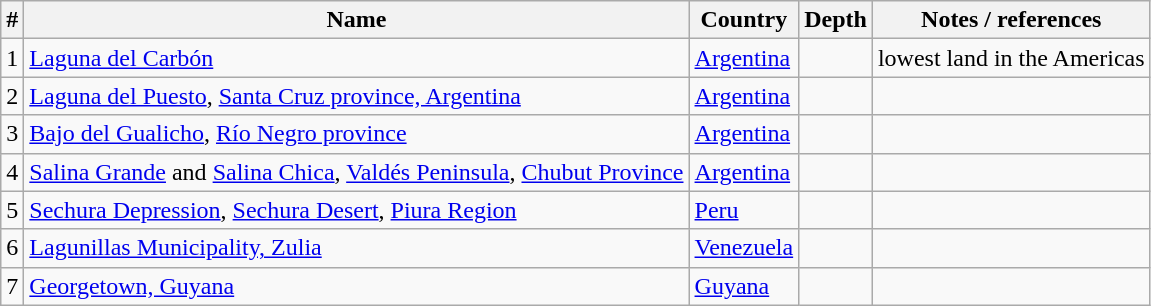<table Class="wikitable sortable">
<tr>
<th>#</th>
<th>Name</th>
<th>Country</th>
<th>Depth</th>
<th>Notes / references</th>
</tr>
<tr>
<td>1</td>
<td><a href='#'>Laguna del Carbón</a></td>
<td><a href='#'>Argentina</a></td>
<td></td>
<td>lowest land in the Americas</td>
</tr>
<tr>
<td>2</td>
<td><a href='#'>Laguna del Puesto</a>, <a href='#'>Santa Cruz province, Argentina</a></td>
<td><a href='#'>Argentina</a></td>
<td></td>
<td></td>
</tr>
<tr>
<td>3</td>
<td><a href='#'>Bajo del Gualicho</a>, <a href='#'>Río Negro province</a></td>
<td><a href='#'>Argentina</a></td>
<td></td>
<td></td>
</tr>
<tr>
<td>4</td>
<td><a href='#'>Salina Grande</a> and <a href='#'>Salina Chica</a>, <a href='#'>Valdés Peninsula</a>, <a href='#'>Chubut Province</a></td>
<td><a href='#'>Argentina</a></td>
<td></td>
<td></td>
</tr>
<tr>
<td>5</td>
<td><a href='#'>Sechura Depression</a>, <a href='#'>Sechura Desert</a>, <a href='#'>Piura Region</a></td>
<td><a href='#'>Peru</a></td>
<td></td>
<td></td>
</tr>
<tr>
<td>6</td>
<td><a href='#'>Lagunillas Municipality, Zulia</a></td>
<td><a href='#'>Venezuela</a></td>
<td></td>
<td></td>
</tr>
<tr>
<td>7</td>
<td><a href='#'>Georgetown, Guyana</a></td>
<td><a href='#'>Guyana</a></td>
<td></td>
<td></td>
</tr>
</table>
